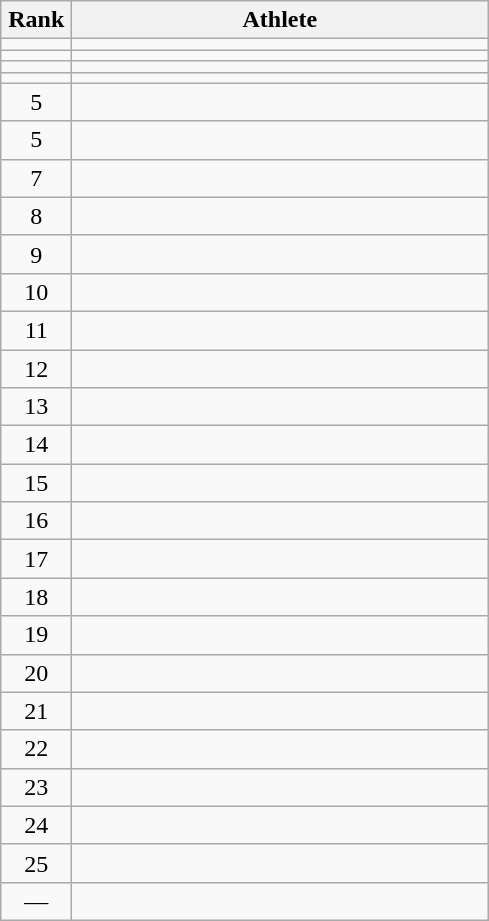<table class="wikitable" style="text-align: center;">
<tr>
<th width=40>Rank</th>
<th width=270>Athlete</th>
</tr>
<tr>
<td></td>
<td align="left"></td>
</tr>
<tr>
<td></td>
<td align="left"></td>
</tr>
<tr>
<td></td>
<td align="left"></td>
</tr>
<tr>
<td></td>
<td align="left"></td>
</tr>
<tr>
<td>5</td>
<td align="left"></td>
</tr>
<tr>
<td>5</td>
<td align="left"></td>
</tr>
<tr>
<td>7</td>
<td align="left"></td>
</tr>
<tr>
<td>8</td>
<td align="left"></td>
</tr>
<tr>
<td>9</td>
<td align="left"></td>
</tr>
<tr>
<td>10</td>
<td align="left"></td>
</tr>
<tr>
<td>11</td>
<td align="left"></td>
</tr>
<tr>
<td>12</td>
<td align="left"></td>
</tr>
<tr>
<td>13</td>
<td align="left"></td>
</tr>
<tr>
<td>14</td>
<td align="left"></td>
</tr>
<tr>
<td>15</td>
<td align="left"></td>
</tr>
<tr>
<td>16</td>
<td align="left"></td>
</tr>
<tr>
<td>17</td>
<td align="left"></td>
</tr>
<tr>
<td>18</td>
<td align="left"></td>
</tr>
<tr>
<td>19</td>
<td align="left"></td>
</tr>
<tr>
<td>20</td>
<td align="left"></td>
</tr>
<tr>
<td>21</td>
<td align="left"></td>
</tr>
<tr>
<td>22</td>
<td align="left"></td>
</tr>
<tr>
<td>23</td>
<td align="left"></td>
</tr>
<tr>
<td>24</td>
<td align="left"></td>
</tr>
<tr>
<td>25</td>
<td align="left"></td>
</tr>
<tr>
<td>—</td>
<td align="left"></td>
</tr>
</table>
